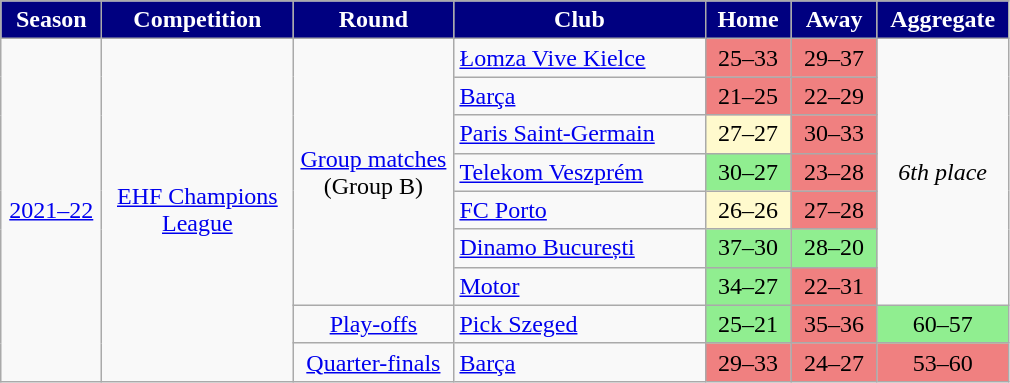<table class="wikitable" style="text-align: center">
<tr>
<th style="color:#FFFFFF; background:#000080"; width=60>Season</th>
<th style="color:#FFFFFF; background:#000080"; width=120>Competition</th>
<th style="color:#FFFFFF; background:#000080"; width=100>Round</th>
<th style="color:#FFFFFF; background:#000080"; width=160>Club</th>
<th style="color:#FFFFFF; background:#000080"; width=50>Home</th>
<th style="color:#FFFFFF; background:#000080"; width=50>Away</th>
<th style="color:#FFFFFF; background:#000080"; width=80>Aggregate</th>
</tr>
<tr>
<td rowspan="9"><a href='#'>2021–22</a></td>
<td rowspan="9"><a href='#'>EHF Champions League</a></td>
<td rowspan="7"><a href='#'>Group matches</a> (Group B)</td>
<td style="text-align:left"> <a href='#'>Łomza Vive Kielce</a></td>
<td style="text-align:center; background:lightcoral;">25–33</td>
<td style="text-align:center; background:lightcoral;">29–37</td>
<td rowspan="7" style="text-align:center;"><em>6th place</em></td>
</tr>
<tr>
<td style="text-align:left"> <a href='#'>Barça</a></td>
<td style="text-align:center; background:lightcoral;">21–25</td>
<td style="text-align:center; background:lightcoral;">22–29</td>
</tr>
<tr>
<td style="text-align:left"> <a href='#'>Paris Saint-Germain</a></td>
<td style="text-align:center; background:lemonchiffon;">27–27</td>
<td style="text-align:center; background:lightcoral;">30–33</td>
</tr>
<tr>
<td style="text-align:left"> <a href='#'>Telekom Veszprém</a></td>
<td style="text-align:center; background:lightgreen;">30–27</td>
<td style="text-align:center; background:lightcoral;">23–28</td>
</tr>
<tr>
<td style="text-align:left"> <a href='#'>FC Porto</a></td>
<td style="text-align:center; background:lemonchiffon;">26–26</td>
<td style="text-align:center; background:lightcoral;">27–28</td>
</tr>
<tr>
<td style="text-align:left"> <a href='#'>Dinamo București</a></td>
<td style="text-align:center; background:lightgreen;">37–30</td>
<td style="text-align:center; background:lightgreen;">28–20</td>
</tr>
<tr>
<td style="text-align:left"> <a href='#'>Motor</a></td>
<td style="text-align:center; background:lightgreen;">34–27</td>
<td style="text-align:center; background:lightcoral;">22–31</td>
</tr>
<tr>
<td><a href='#'>Play-offs</a></td>
<td style="text-align:left"> <a href='#'>Pick Szeged</a></td>
<td style="text-align:center; background:lightgreen;">25–21</td>
<td style="text-align:center; background:lightcoral;">35–36</td>
<td style="text-align:center; background:lightgreen;">60–57</td>
</tr>
<tr>
<td><a href='#'>Quarter-finals</a></td>
<td style="text-align:left"> <a href='#'>Barça</a></td>
<td style="text-align:center; background:lightcoral;">29–33</td>
<td style="text-align:center; background:lightcoral;">24–27</td>
<td style="text-align:center; background:lightcoral;">53–60</td>
</tr>
</table>
